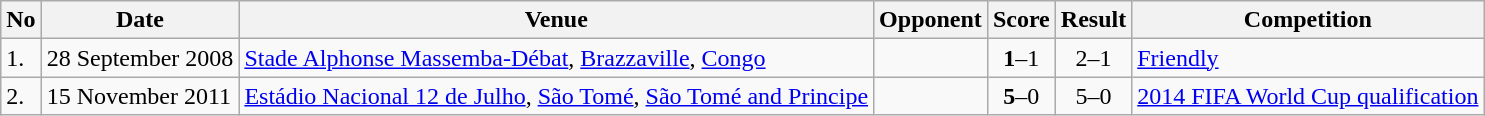<table class="wikitable" style="font-size:100%;">
<tr>
<th>No</th>
<th>Date</th>
<th>Venue</th>
<th>Opponent</th>
<th>Score</th>
<th>Result</th>
<th>Competition</th>
</tr>
<tr>
<td>1.</td>
<td>28 September 2008</td>
<td><a href='#'>Stade Alphonse Massemba-Débat</a>, <a href='#'>Brazzaville</a>, <a href='#'>Congo</a></td>
<td></td>
<td align=center><strong>1</strong>–1</td>
<td align=center>2–1</td>
<td><a href='#'>Friendly</a></td>
</tr>
<tr>
<td>2.</td>
<td>15 November 2011</td>
<td><a href='#'>Estádio Nacional 12 de Julho</a>, <a href='#'>São Tomé</a>, <a href='#'>São Tomé and Principe</a></td>
<td></td>
<td align=center><strong>5</strong>–0</td>
<td align=center>5–0</td>
<td><a href='#'>2014 FIFA World Cup qualification</a></td>
</tr>
</table>
